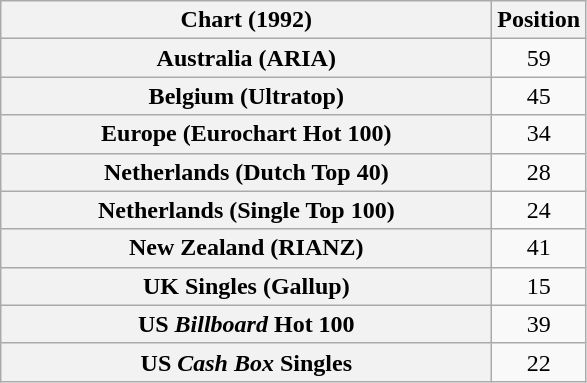<table class="wikitable sortable plainrowheaders" style="text-align:center">
<tr>
<th scope="col" style="width:20em;">Chart (1992)</th>
<th scope="col">Position</th>
</tr>
<tr>
<th scope="row">Australia (ARIA)</th>
<td>59</td>
</tr>
<tr>
<th scope="row">Belgium (Ultratop)</th>
<td>45</td>
</tr>
<tr>
<th scope="row">Europe (Eurochart Hot 100)</th>
<td>34</td>
</tr>
<tr>
<th scope="row">Netherlands (Dutch Top 40)</th>
<td>28</td>
</tr>
<tr>
<th scope="row">Netherlands (Single Top 100)</th>
<td>24</td>
</tr>
<tr>
<th scope="row">New Zealand (RIANZ)</th>
<td>41</td>
</tr>
<tr>
<th scope="row">UK Singles (Gallup)</th>
<td>15</td>
</tr>
<tr>
<th scope="row">US <em>Billboard</em> Hot 100</th>
<td>39</td>
</tr>
<tr>
<th scope="row">US <em>Cash Box</em> Singles</th>
<td>22</td>
</tr>
</table>
